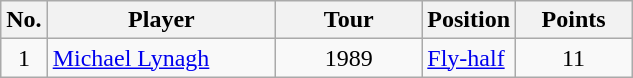<table class="wikitable">
<tr>
<th>No.</th>
<th width=145px>Player</th>
<th width=90px>Tour</th>
<th>Position</th>
<th width=70px>Points</th>
</tr>
<tr>
<td align=center>1</td>
<td> <a href='#'>Michael Lynagh</a></td>
<td align=center>1989</td>
<td><a href='#'>Fly-half</a></td>
<td align=center>11</td>
</tr>
</table>
